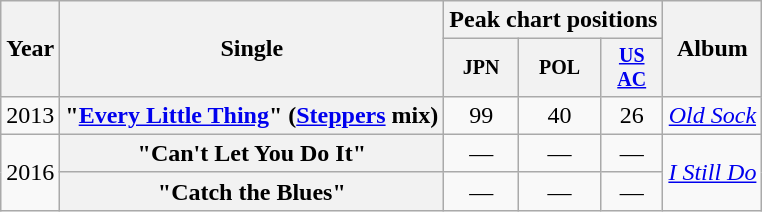<table class="wikitable plainrowheaders" style="text-align:center;">
<tr>
<th rowspan="2">Year</th>
<th rowspan="2">Single</th>
<th colspan="3">Peak chart positions</th>
<th rowspan="2">Album</th>
</tr>
<tr style="font-size:smaller;">
<th>JPN<br></th>
<th>POL<br></th>
<th><a href='#'>US<br>AC</a><br></th>
</tr>
<tr>
<td>2013</td>
<th scope="row">"<a href='#'>Every Little Thing</a>" (<a href='#'>Steppers</a> mix)<br></th>
<td>99</td>
<td>40</td>
<td>26</td>
<td><em><a href='#'>Old Sock</a></em></td>
</tr>
<tr>
<td rowspan="2">2016</td>
<th scope="row">"Can't Let You Do It"</th>
<td>—</td>
<td>—</td>
<td>—</td>
<td rowspan="2"><em><a href='#'>I Still Do</a></em></td>
</tr>
<tr>
<th scope="row">"Catch the Blues"</th>
<td>—</td>
<td>—</td>
<td>—</td>
</tr>
</table>
